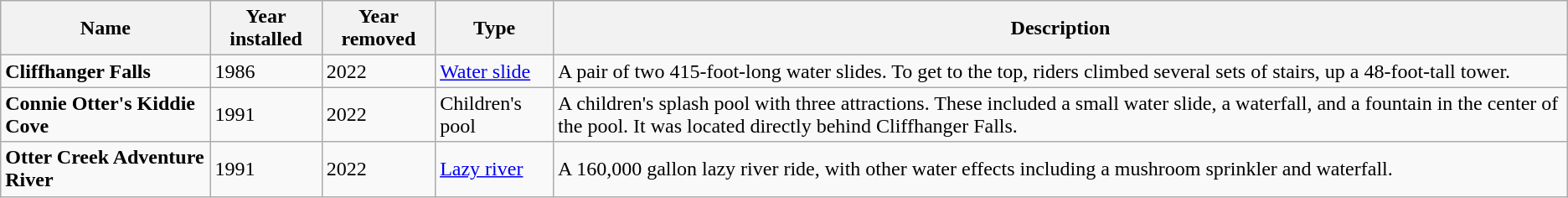<table class="wikitable">
<tr>
<th>Name</th>
<th>Year installed</th>
<th>Year removed</th>
<th>Type</th>
<th>Description</th>
</tr>
<tr>
<td><strong>Cliffhanger Falls</strong></td>
<td>1986</td>
<td>2022</td>
<td><a href='#'>Water slide</a></td>
<td>A pair of two 415-foot-long water slides. To get to the top, riders climbed several sets of stairs, up a 48-foot-tall tower.</td>
</tr>
<tr>
<td><strong>Connie Otter's Kiddie Cove</strong></td>
<td>1991</td>
<td>2022</td>
<td>Children's pool</td>
<td>A children's splash pool with three attractions. These included a small water slide, a waterfall, and a fountain in the center of the pool. It was located directly behind Cliffhanger Falls.</td>
</tr>
<tr>
<td><strong>Otter Creek Adventure River</strong></td>
<td>1991</td>
<td>2022</td>
<td><a href='#'>Lazy river</a></td>
<td>A 160,000 gallon lazy river ride, with other water effects including a mushroom sprinkler and waterfall.</td>
</tr>
</table>
